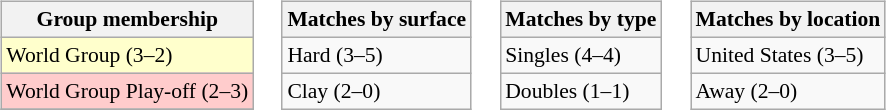<table>
<tr valign=top>
<td><br><table class=wikitable style=font-size:90%>
<tr>
<th>Group membership</th>
</tr>
<tr>
<td bgcolor=ffffcc>World Group (3–2)</td>
</tr>
<tr>
<td bgcolor=ffcccc>World Group Play-off (2–3)</td>
</tr>
<tr>
</tr>
</table>
</td>
<td><br><table class=wikitable style=font-size:90%>
<tr>
<th>Matches by surface</th>
</tr>
<tr>
<td>Hard (3–5)</td>
</tr>
<tr>
<td>Clay (2–0)</td>
</tr>
</table>
</td>
<td><br><table class=wikitable style=font-size:90%>
<tr>
<th>Matches by type</th>
</tr>
<tr>
<td>Singles (4–4)</td>
</tr>
<tr>
<td>Doubles (1–1)</td>
</tr>
</table>
</td>
<td><br><table class=wikitable style=font-size:90%>
<tr>
<th>Matches by location</th>
</tr>
<tr>
<td>United States (3–5)</td>
</tr>
<tr>
<td>Away (2–0)</td>
</tr>
</table>
</td>
</tr>
</table>
